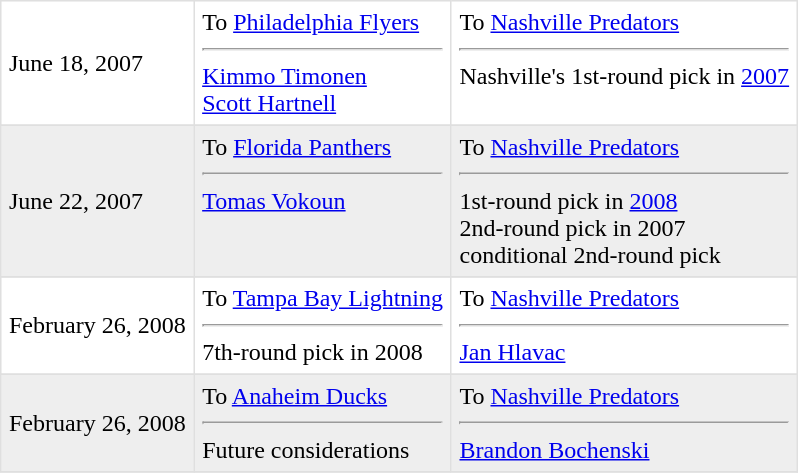<table border=1 style="border-collapse:collapse" bordercolor="#DFDFDF"  cellpadding="5">
<tr>
<td>June 18, 2007<br></td>
<td valign="top">To <a href='#'>Philadelphia Flyers</a> <hr><a href='#'>Kimmo Timonen</a> <br><a href='#'>Scott Hartnell</a></td>
<td valign="top">To <a href='#'>Nashville Predators</a> <hr>Nashville's 1st-round pick in <a href='#'>2007</a></td>
</tr>
<tr>
</tr>
<tr bgcolor="eeeeee">
<td>June 22, 2007<br></td>
<td valign="top">To <a href='#'>Florida Panthers</a> <hr><a href='#'>Tomas Vokoun</a></td>
<td valign="top">To <a href='#'>Nashville Predators</a> <hr>1st-round pick in <a href='#'>2008</a> <br> 2nd-round pick in 2007 <br> conditional 2nd-round pick</td>
</tr>
<tr>
</tr>
<tr>
<td>February 26, 2008<br></td>
<td valign="top">To <a href='#'>Tampa Bay Lightning</a> <hr>7th-round pick in 2008</td>
<td valign="top">To <a href='#'>Nashville Predators</a> <hr><a href='#'>Jan Hlavac</a></td>
</tr>
<tr>
</tr>
<tr bgcolor="eeeeee">
<td>February 26, 2008<br></td>
<td valign="top">To <a href='#'>Anaheim Ducks</a> <hr>Future considerations</td>
<td valign="top">To <a href='#'>Nashville Predators</a> <hr><a href='#'>Brandon Bochenski</a></td>
</tr>
<tr>
</tr>
</table>
